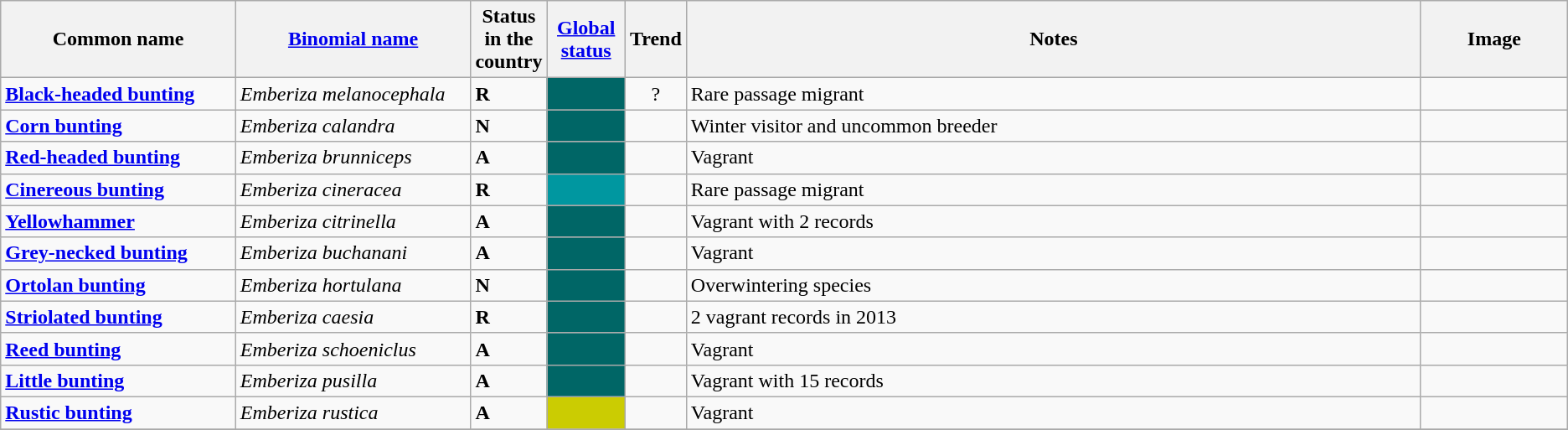<table class="wikitable sortable">
<tr>
<th width="15%">Common name</th>
<th width="15%"><a href='#'>Binomial name</a></th>
<th width="1%">Status in the country</th>
<th width="5%"><a href='#'>Global status</a></th>
<th width="1%">Trend</th>
<th class="unsortable">Notes</th>
<th class="unsortable">Image</th>
</tr>
<tr>
<td><strong><a href='#'>Black-headed bunting</a></strong></td>
<td><em>Emberiza melanocephala</em></td>
<td><strong>R</strong></td>
<td align=center style="background: #006666"></td>
<td align=center>?</td>
<td>Rare passage migrant</td>
<td></td>
</tr>
<tr>
<td><strong><a href='#'>Corn bunting</a></strong></td>
<td><em>Emberiza calandra</em></td>
<td><strong>N</strong></td>
<td align=center style="background: #006666"></td>
<td align=center></td>
<td>Winter visitor and uncommon breeder</td>
<td></td>
</tr>
<tr>
<td><strong><a href='#'>Red-headed bunting</a></strong></td>
<td><em>Emberiza brunniceps</em></td>
<td><strong>A</strong></td>
<td align=center style="background: #006666"></td>
<td align=center></td>
<td>Vagrant</td>
<td></td>
</tr>
<tr>
<td><strong><a href='#'>Cinereous bunting</a></strong></td>
<td><em>Emberiza cineracea</em></td>
<td><strong>R</strong></td>
<td align=center style="background: #0097a0"></td>
<td align=center></td>
<td>Rare passage migrant</td>
<td></td>
</tr>
<tr>
<td><strong><a href='#'>Yellowhammer</a></strong></td>
<td><em>Emberiza citrinella</em></td>
<td><strong>A</strong></td>
<td align=center style="background: #006666"></td>
<td align=center></td>
<td>Vagrant with 2 records</td>
<td></td>
</tr>
<tr>
<td><strong><a href='#'>Grey-necked bunting</a></strong></td>
<td><em>Emberiza buchanani</em></td>
<td><strong>A</strong></td>
<td align=center style="background: #006666"></td>
<td align=center></td>
<td>Vagrant</td>
<td></td>
</tr>
<tr>
<td><strong><a href='#'>Ortolan bunting</a></strong></td>
<td><em>Emberiza hortulana</em></td>
<td><strong>N</strong></td>
<td align=center style="background: #006666"></td>
<td align=center></td>
<td>Overwintering species</td>
<td></td>
</tr>
<tr>
<td><strong><a href='#'>Striolated bunting</a></strong></td>
<td><em>Emberiza caesia</em></td>
<td><strong>R</strong></td>
<td align=center style="background: #006666"></td>
<td align=center></td>
<td>2 vagrant records in 2013</td>
<td></td>
</tr>
<tr>
<td><strong><a href='#'>Reed bunting</a></strong></td>
<td><em>Emberiza schoeniclus</em></td>
<td><strong>A</strong></td>
<td align=center style="background: #006666"></td>
<td align=center></td>
<td>Vagrant</td>
<td></td>
</tr>
<tr>
<td><strong><a href='#'>Little bunting</a></strong></td>
<td><em>Emberiza pusilla</em></td>
<td><strong>A</strong></td>
<td align=center style="background: #006666"></td>
<td align=center></td>
<td>Vagrant with 15 records</td>
<td></td>
</tr>
<tr>
<td><strong><a href='#'>Rustic bunting</a></strong></td>
<td><em>Emberiza rustica</em></td>
<td><strong>A</strong></td>
<td align=center style="background: #cbcc02"></td>
<td align=center></td>
<td>Vagrant</td>
<td></td>
</tr>
<tr>
</tr>
</table>
